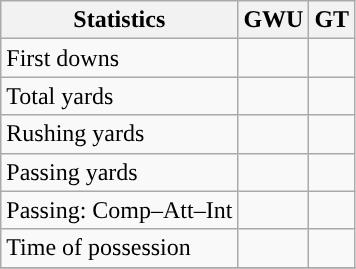<table class="wikitable" style="float: left;">
<tr>
<th>Statistics</th>
<th>GWU</th>
<th>GT</th>
</tr>
<tr>
<td>First downs</td>
<td></td>
<td></td>
</tr>
<tr>
<td>Total yards</td>
<td></td>
<td></td>
</tr>
<tr>
<td>Rushing yards</td>
<td></td>
<td></td>
</tr>
<tr>
<td>Passing yards</td>
<td></td>
<td></td>
</tr>
<tr>
<td>Passing: Comp–Att–Int</td>
<td></td>
<td></td>
</tr>
<tr>
<td>Time of possession</td>
<td></td>
<td></td>
</tr>
<tr>
</tr>
</table>
